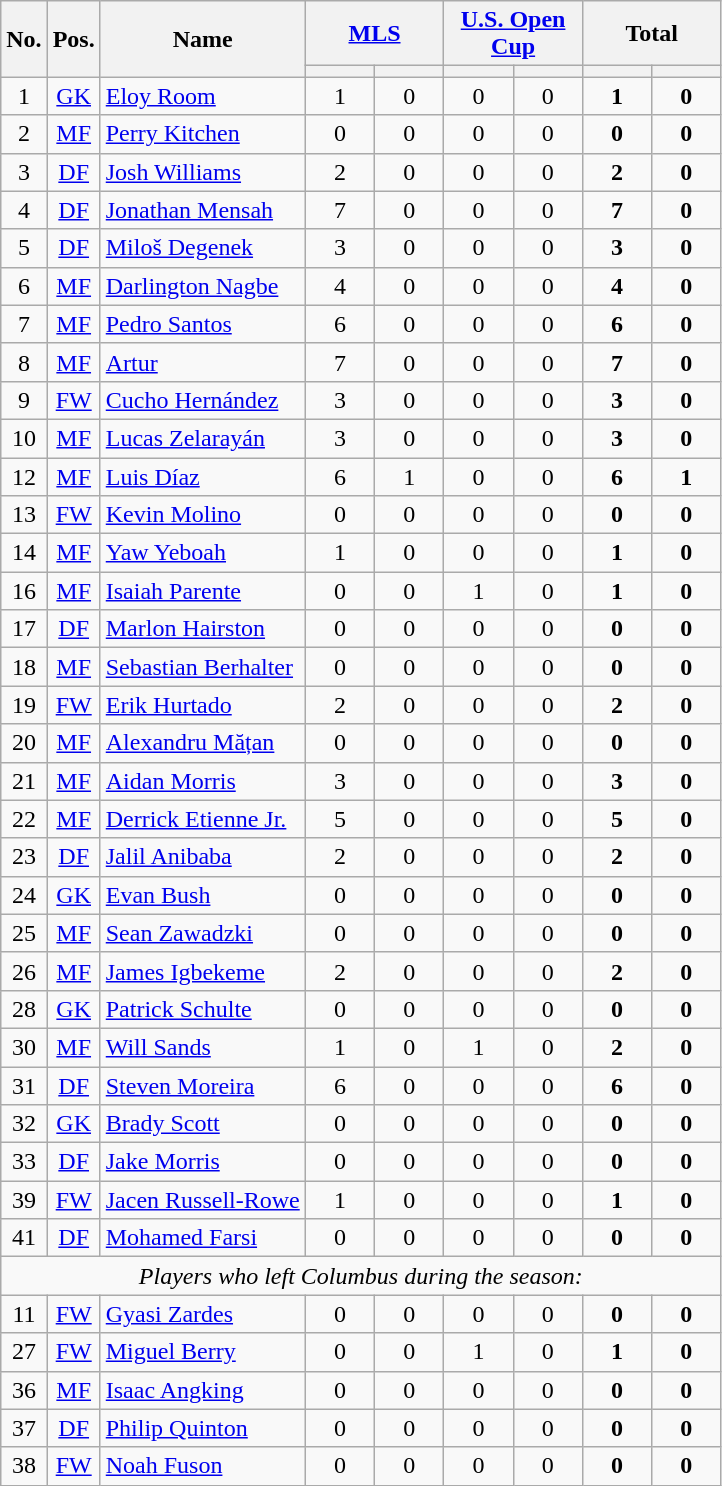<table class="wikitable sortable" style="text-align: center;">
<tr>
<th rowspan=2>No.</th>
<th rowspan=2>Pos.</th>
<th rowspan=2>Name</th>
<th colspan=2 style="width:85px;"><a href='#'>MLS</a></th>
<th colspan=2 style="width:85px;"><a href='#'>U.S. Open Cup</a></th>
<th colspan=2 style="width:85px;"><strong>Total</strong></th>
</tr>
<tr>
<th></th>
<th></th>
<th></th>
<th></th>
<th></th>
<th></th>
</tr>
<tr>
<td>1</td>
<td><a href='#'>GK</a></td>
<td align=left> <a href='#'>Eloy Room</a></td>
<td>1</td>
<td>0</td>
<td>0</td>
<td>0</td>
<td><strong>1</strong></td>
<td><strong>0</strong></td>
</tr>
<tr>
<td>2</td>
<td><a href='#'>MF</a></td>
<td align=left> <a href='#'>Perry Kitchen</a></td>
<td>0</td>
<td>0</td>
<td>0</td>
<td>0</td>
<td><strong>0</strong></td>
<td><strong>0</strong></td>
</tr>
<tr>
<td>3</td>
<td><a href='#'>DF</a></td>
<td align=left> <a href='#'>Josh Williams</a></td>
<td>2</td>
<td>0</td>
<td>0</td>
<td>0</td>
<td><strong>2</strong></td>
<td><strong>0</strong></td>
</tr>
<tr>
<td>4</td>
<td><a href='#'>DF</a></td>
<td align=left> <a href='#'>Jonathan Mensah</a></td>
<td>7</td>
<td>0</td>
<td>0</td>
<td>0</td>
<td><strong>7</strong></td>
<td><strong>0</strong></td>
</tr>
<tr>
<td>5</td>
<td><a href='#'>DF</a></td>
<td align=left> <a href='#'>Miloš Degenek</a></td>
<td>3</td>
<td>0</td>
<td>0</td>
<td>0</td>
<td><strong>3</strong></td>
<td><strong>0</strong></td>
</tr>
<tr>
<td>6</td>
<td><a href='#'>MF</a></td>
<td align=left> <a href='#'>Darlington Nagbe</a></td>
<td>4</td>
<td>0</td>
<td>0</td>
<td>0</td>
<td><strong>4</strong></td>
<td><strong>0</strong></td>
</tr>
<tr>
<td>7</td>
<td><a href='#'>MF</a></td>
<td align=left> <a href='#'>Pedro Santos</a></td>
<td>6</td>
<td>0</td>
<td>0</td>
<td>0</td>
<td><strong>6</strong></td>
<td><strong>0</strong></td>
</tr>
<tr>
<td>8</td>
<td><a href='#'>MF</a></td>
<td align=left> <a href='#'>Artur</a></td>
<td>7</td>
<td>0</td>
<td>0</td>
<td>0</td>
<td><strong>7</strong></td>
<td><strong>0</strong></td>
</tr>
<tr>
<td>9</td>
<td><a href='#'>FW</a></td>
<td align=left> <a href='#'>Cucho Hernández</a></td>
<td>3</td>
<td>0</td>
<td>0</td>
<td>0</td>
<td><strong>3</strong></td>
<td><strong>0</strong></td>
</tr>
<tr>
<td>10</td>
<td><a href='#'>MF</a></td>
<td align=left> <a href='#'>Lucas Zelarayán</a></td>
<td>3</td>
<td>0</td>
<td>0</td>
<td>0</td>
<td><strong>3</strong></td>
<td><strong>0</strong></td>
</tr>
<tr>
<td>12</td>
<td><a href='#'>MF</a></td>
<td align=left> <a href='#'>Luis Díaz</a></td>
<td>6</td>
<td>1</td>
<td>0</td>
<td>0</td>
<td><strong>6</strong></td>
<td><strong>1</strong></td>
</tr>
<tr>
<td>13</td>
<td><a href='#'>FW</a></td>
<td align=left> <a href='#'>Kevin Molino</a></td>
<td>0</td>
<td>0</td>
<td>0</td>
<td>0</td>
<td><strong>0</strong></td>
<td><strong>0</strong></td>
</tr>
<tr>
<td>14</td>
<td><a href='#'>MF</a></td>
<td align=left> <a href='#'>Yaw Yeboah</a></td>
<td>1</td>
<td>0</td>
<td>0</td>
<td>0</td>
<td><strong>1</strong></td>
<td><strong>0</strong></td>
</tr>
<tr>
<td>16</td>
<td><a href='#'>MF</a></td>
<td align=left> <a href='#'>Isaiah Parente</a></td>
<td>0</td>
<td>0</td>
<td>1</td>
<td>0</td>
<td><strong>1</strong></td>
<td><strong>0</strong></td>
</tr>
<tr>
<td>17</td>
<td><a href='#'>DF</a></td>
<td align=left> <a href='#'>Marlon Hairston</a></td>
<td>0</td>
<td>0</td>
<td>0</td>
<td>0</td>
<td><strong>0</strong></td>
<td><strong>0</strong></td>
</tr>
<tr>
<td>18</td>
<td><a href='#'>MF</a></td>
<td align=left> <a href='#'>Sebastian Berhalter</a></td>
<td>0</td>
<td>0</td>
<td>0</td>
<td>0</td>
<td><strong>0</strong></td>
<td><strong>0</strong></td>
</tr>
<tr>
<td>19</td>
<td><a href='#'>FW</a></td>
<td align=left> <a href='#'>Erik Hurtado</a></td>
<td>2</td>
<td>0</td>
<td>0</td>
<td>0</td>
<td><strong>2</strong></td>
<td><strong>0</strong></td>
</tr>
<tr>
<td>20</td>
<td><a href='#'>MF</a></td>
<td align=left> <a href='#'>Alexandru Mățan</a></td>
<td>0</td>
<td>0</td>
<td>0</td>
<td>0</td>
<td><strong>0</strong></td>
<td><strong>0</strong></td>
</tr>
<tr>
<td>21</td>
<td><a href='#'>MF</a></td>
<td align=left> <a href='#'>Aidan Morris</a></td>
<td>3</td>
<td>0</td>
<td>0</td>
<td>0</td>
<td><strong>3</strong></td>
<td><strong>0</strong></td>
</tr>
<tr>
<td>22</td>
<td><a href='#'>MF</a></td>
<td align=left> <a href='#'>Derrick Etienne Jr.</a></td>
<td>5</td>
<td>0</td>
<td>0</td>
<td>0</td>
<td><strong>5</strong></td>
<td><strong>0</strong></td>
</tr>
<tr>
<td>23</td>
<td><a href='#'>DF</a></td>
<td align=left> <a href='#'>Jalil Anibaba</a></td>
<td>2</td>
<td>0</td>
<td>0</td>
<td>0</td>
<td><strong>2</strong></td>
<td><strong>0</strong></td>
</tr>
<tr>
<td>24</td>
<td><a href='#'>GK</a></td>
<td align=left> <a href='#'>Evan Bush</a></td>
<td>0</td>
<td>0</td>
<td>0</td>
<td>0</td>
<td><strong>0</strong></td>
<td><strong>0</strong></td>
</tr>
<tr>
<td>25</td>
<td><a href='#'>MF</a></td>
<td align=left> <a href='#'>Sean Zawadzki</a></td>
<td>0</td>
<td>0</td>
<td>0</td>
<td>0</td>
<td><strong>0</strong></td>
<td><strong>0</strong></td>
</tr>
<tr>
<td>26</td>
<td><a href='#'>MF</a></td>
<td align=left> <a href='#'>James Igbekeme</a></td>
<td>2</td>
<td>0</td>
<td>0</td>
<td>0</td>
<td><strong>2</strong></td>
<td><strong>0</strong></td>
</tr>
<tr>
<td>28</td>
<td><a href='#'>GK</a></td>
<td align=left> <a href='#'>Patrick Schulte</a></td>
<td>0</td>
<td>0</td>
<td>0</td>
<td>0</td>
<td><strong>0</strong></td>
<td><strong>0</strong></td>
</tr>
<tr>
<td>30</td>
<td><a href='#'>MF</a></td>
<td align=left> <a href='#'>Will Sands</a></td>
<td>1</td>
<td>0</td>
<td>1</td>
<td>0</td>
<td><strong>2</strong></td>
<td><strong>0</strong></td>
</tr>
<tr>
<td>31</td>
<td><a href='#'>DF</a></td>
<td align=left> <a href='#'>Steven Moreira</a></td>
<td>6</td>
<td>0</td>
<td>0</td>
<td>0</td>
<td><strong>6</strong></td>
<td><strong>0</strong></td>
</tr>
<tr>
<td>32</td>
<td><a href='#'>GK</a></td>
<td align=left> <a href='#'>Brady Scott</a></td>
<td>0</td>
<td>0</td>
<td>0</td>
<td>0</td>
<td><strong>0</strong></td>
<td><strong>0</strong></td>
</tr>
<tr>
<td>33</td>
<td><a href='#'>DF</a></td>
<td align=left> <a href='#'>Jake Morris</a></td>
<td>0</td>
<td>0</td>
<td>0</td>
<td>0</td>
<td><strong>0</strong></td>
<td><strong>0</strong></td>
</tr>
<tr>
<td>39</td>
<td><a href='#'>FW</a></td>
<td align=left> <a href='#'>Jacen Russell-Rowe</a></td>
<td>1</td>
<td>0</td>
<td>0</td>
<td>0</td>
<td><strong>1</strong></td>
<td><strong>0</strong></td>
</tr>
<tr>
<td>41</td>
<td><a href='#'>DF</a></td>
<td align=left> <a href='#'>Mohamed Farsi</a></td>
<td>0</td>
<td>0</td>
<td>0</td>
<td>0</td>
<td><strong>0</strong></td>
<td><strong>0</strong></td>
</tr>
<tr>
<td colspan=9 align=center><em>Players who left Columbus during the season:</em></td>
</tr>
<tr>
<td>11</td>
<td><a href='#'>FW</a></td>
<td align=left> <a href='#'>Gyasi Zardes</a></td>
<td>0</td>
<td>0</td>
<td>0</td>
<td>0</td>
<td><strong>0</strong></td>
<td><strong>0</strong></td>
</tr>
<tr>
<td>27</td>
<td><a href='#'>FW</a></td>
<td align=left> <a href='#'>Miguel Berry</a></td>
<td>0</td>
<td>0</td>
<td>1</td>
<td>0</td>
<td><strong>1</strong></td>
<td><strong>0</strong></td>
</tr>
<tr>
<td>36</td>
<td><a href='#'>MF</a></td>
<td align=left> <a href='#'>Isaac Angking</a></td>
<td>0</td>
<td>0</td>
<td>0</td>
<td>0</td>
<td><strong>0</strong></td>
<td><strong>0</strong></td>
</tr>
<tr>
<td>37</td>
<td><a href='#'>DF</a></td>
<td align=left> <a href='#'>Philip Quinton</a></td>
<td>0</td>
<td>0</td>
<td>0</td>
<td>0</td>
<td><strong>0</strong></td>
<td><strong>0</strong></td>
</tr>
<tr>
<td>38</td>
<td><a href='#'>FW</a></td>
<td align=left> <a href='#'>Noah Fuson</a></td>
<td>0</td>
<td>0</td>
<td>0</td>
<td>0</td>
<td><strong>0</strong></td>
<td><strong>0</strong></td>
</tr>
</table>
